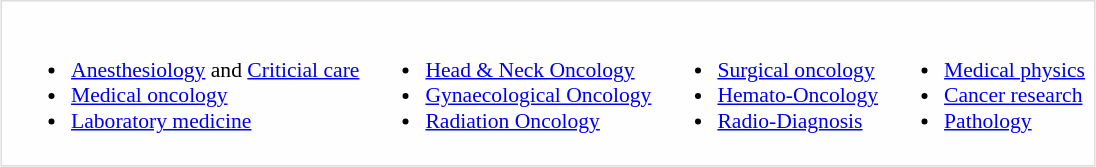<table style="border:1px solid #ddd; background:#fefefe; padding:3px; margin:0; margin:auto;">
<tr style="vertical-align:top; font-size:90%;">
<td><br><ul><li><a href='#'>Anesthesiology</a> and <a href='#'>Criticial care</a></li><li><a href='#'>Medical oncology</a></li><li><a href='#'>Laboratory medicine</a></li></ul></td>
<td><br><ul><li><a href='#'>Head & Neck Oncology</a></li><li><a href='#'>Gynaecological Oncology</a></li><li><a href='#'>Radiation Oncology</a></li></ul></td>
<td><br><ul><li><a href='#'>Surgical oncology</a></li><li><a href='#'>Hemato-Oncology</a></li><li><a href='#'>Radio-Diagnosis</a></li></ul></td>
<td><br><ul><li><a href='#'>Medical physics</a></li><li><a href='#'>Cancer research</a></li><li><a href='#'>Pathology</a></li></ul></td>
</tr>
</table>
